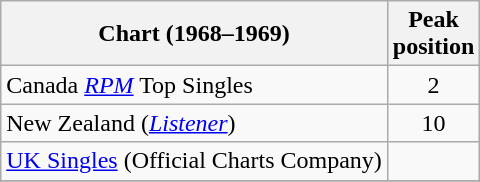<table class="wikitable sortable">
<tr>
<th>Chart (1968–1969)</th>
<th>Peak<br>position</th>
</tr>
<tr>
<td>Canada <em><a href='#'>RPM</a></em> Top Singles</td>
<td style="text-align:center;">2</td>
</tr>
<tr>
<td>New Zealand (<em><a href='#'>Listener</a></em>)</td>
<td style="text-align:center;">10</td>
</tr>
<tr>
<td><a href='#'>UK Singles</a> (Official Charts Company)</td>
<td></td>
</tr>
<tr>
</tr>
<tr>
</tr>
</table>
